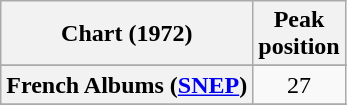<table class="wikitable sortable plainrowheaders">
<tr>
<th>Chart (1972)</th>
<th>Peak<br>position</th>
</tr>
<tr>
</tr>
<tr>
<th scope="row">French Albums (<a href='#'>SNEP</a>)</th>
<td align="center">27</td>
</tr>
<tr>
</tr>
<tr>
</tr>
<tr>
</tr>
</table>
